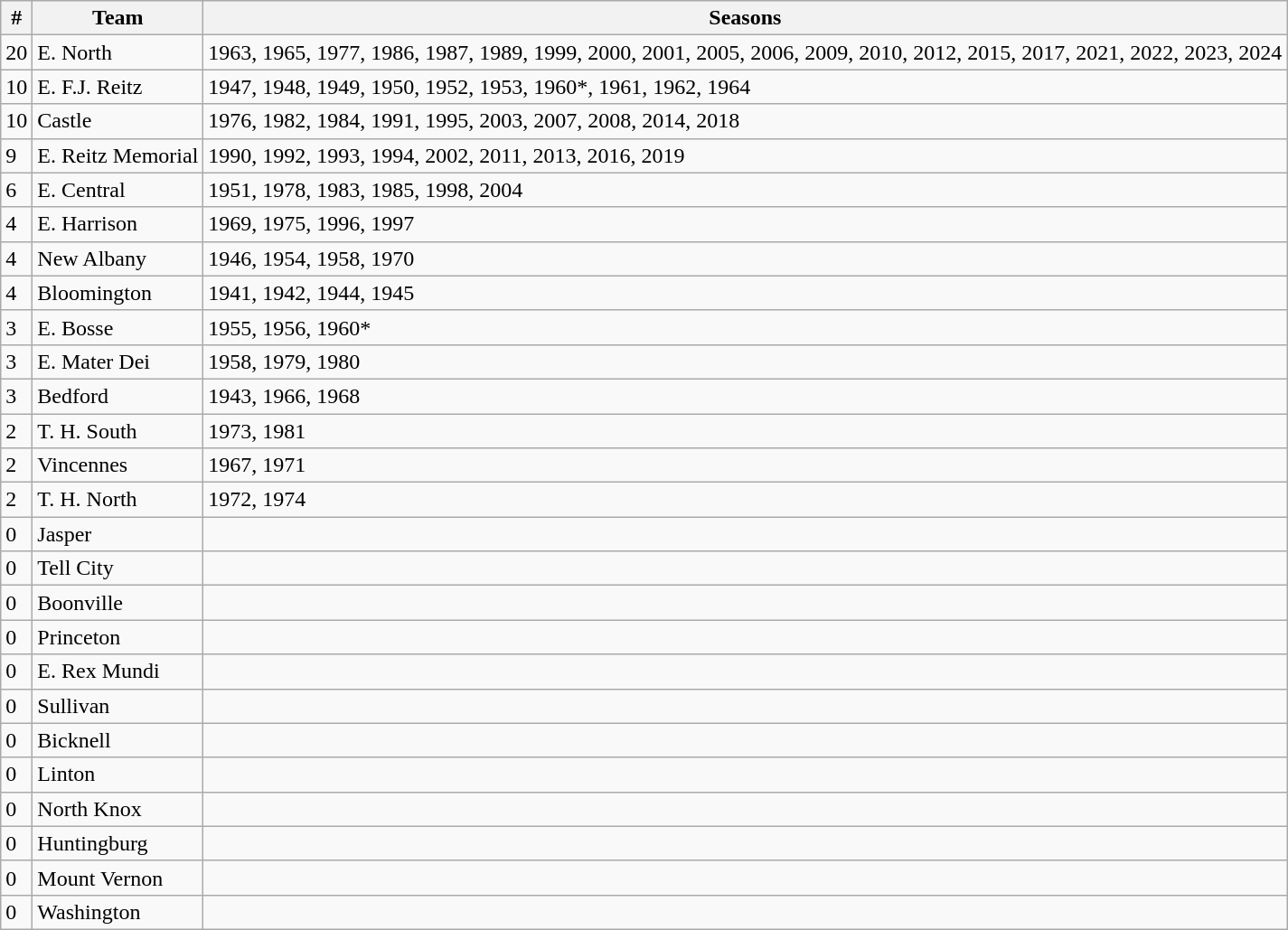<table class="wikitable" style=>
<tr>
<th>#</th>
<th>Team</th>
<th>Seasons</th>
</tr>
<tr>
<td>20</td>
<td>E. North</td>
<td>1963, 1965, 1977, 1986, 1987, 1989, 1999, 2000, 2001, 2005, 2006, 2009, 2010, 2012, 2015, 2017, 2021, 2022, 2023, 2024</td>
</tr>
<tr>
<td>10</td>
<td>E. F.J. Reitz</td>
<td>1947, 1948, 1949, 1950, 1952, 1953, 1960*, 1961, 1962, 1964</td>
</tr>
<tr>
<td>10</td>
<td>Castle</td>
<td>1976, 1982, 1984, 1991, 1995, 2003, 2007, 2008, 2014, 2018</td>
</tr>
<tr>
<td>9</td>
<td>E. Reitz Memorial</td>
<td>1990, 1992, 1993, 1994, 2002, 2011, 2013, 2016, 2019</td>
</tr>
<tr>
<td>6</td>
<td>E. Central</td>
<td>1951, 1978, 1983, 1985, 1998, 2004</td>
</tr>
<tr>
<td>4</td>
<td>E. Harrison</td>
<td>1969, 1975, 1996, 1997</td>
</tr>
<tr>
<td>4</td>
<td>New Albany</td>
<td>1946, 1954, 1958, 1970</td>
</tr>
<tr>
<td>4</td>
<td>Bloomington</td>
<td>1941, 1942, 1944, 1945</td>
</tr>
<tr>
<td>3</td>
<td>E. Bosse</td>
<td>1955, 1956, 1960*</td>
</tr>
<tr>
<td>3</td>
<td>E. Mater Dei</td>
<td>1958, 1979, 1980</td>
</tr>
<tr>
<td>3</td>
<td>Bedford</td>
<td>1943, 1966, 1968</td>
</tr>
<tr>
<td>2</td>
<td>T. H. South</td>
<td>1973, 1981</td>
</tr>
<tr>
<td>2</td>
<td>Vincennes</td>
<td>1967, 1971</td>
</tr>
<tr>
<td>2</td>
<td>T. H. North</td>
<td>1972, 1974</td>
</tr>
<tr>
<td>0</td>
<td>Jasper</td>
<td></td>
</tr>
<tr>
<td>0</td>
<td>Tell City</td>
<td></td>
</tr>
<tr>
<td>0</td>
<td>Boonville</td>
<td></td>
</tr>
<tr>
<td>0</td>
<td>Princeton</td>
<td></td>
</tr>
<tr>
<td>0</td>
<td>E. Rex Mundi</td>
<td></td>
</tr>
<tr>
<td>0</td>
<td>Sullivan</td>
<td></td>
</tr>
<tr>
<td>0</td>
<td>Bicknell</td>
<td></td>
</tr>
<tr>
<td>0</td>
<td>Linton</td>
<td></td>
</tr>
<tr>
<td>0</td>
<td>North Knox</td>
<td></td>
</tr>
<tr>
<td>0</td>
<td>Huntingburg</td>
<td></td>
</tr>
<tr>
<td>0</td>
<td>Mount Vernon</td>
<td></td>
</tr>
<tr>
<td>0</td>
<td>Washington</td>
<td></td>
</tr>
</table>
